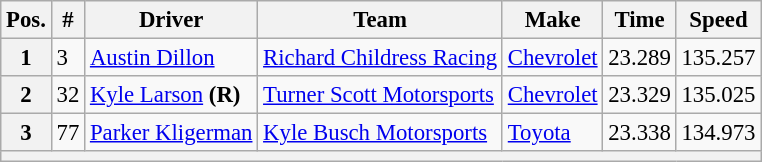<table class="wikitable" style="font-size:95%">
<tr>
<th>Pos.</th>
<th>#</th>
<th>Driver</th>
<th>Team</th>
<th>Make</th>
<th>Time</th>
<th>Speed</th>
</tr>
<tr>
<th>1</th>
<td>3</td>
<td><a href='#'>Austin Dillon</a></td>
<td><a href='#'>Richard Childress Racing</a></td>
<td><a href='#'>Chevrolet</a></td>
<td>23.289</td>
<td>135.257</td>
</tr>
<tr>
<th>2</th>
<td>32</td>
<td><a href='#'>Kyle Larson</a> <strong>(R)</strong></td>
<td><a href='#'>Turner Scott Motorsports</a></td>
<td><a href='#'>Chevrolet</a></td>
<td>23.329</td>
<td>135.025</td>
</tr>
<tr>
<th>3</th>
<td>77</td>
<td><a href='#'>Parker Kligerman</a></td>
<td><a href='#'>Kyle Busch Motorsports</a></td>
<td><a href='#'>Toyota</a></td>
<td>23.338</td>
<td>134.973</td>
</tr>
<tr>
<th colspan="7"></th>
</tr>
</table>
